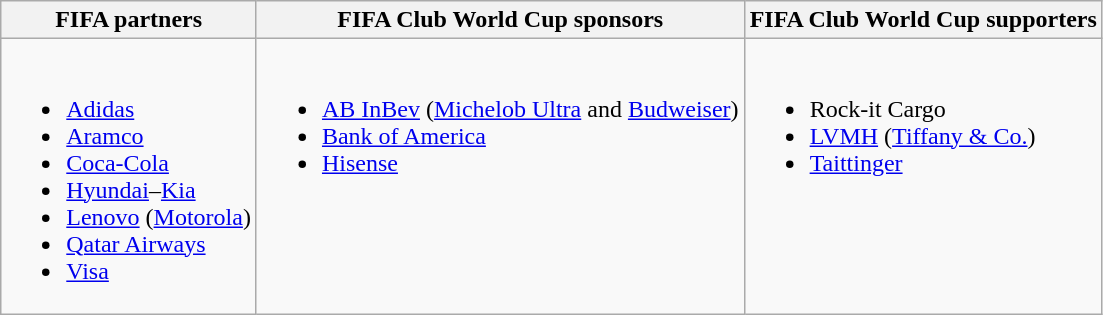<table class="wikitable sortable">
<tr>
<th>FIFA partners</th>
<th>FIFA Club World Cup sponsors</th>
<th>FIFA Club World Cup supporters</th>
</tr>
<tr>
<td style="vertical-align:top"><br><ul><li><a href='#'>Adidas</a></li><li><a href='#'>Aramco</a></li><li><a href='#'>Coca-Cola</a></li><li><a href='#'>Hyundai</a>–<a href='#'>Kia</a></li><li><a href='#'>Lenovo</a> (<a href='#'>Motorola</a>)</li><li><span><a href='#'>Qatar Airways</a></span></li><li><a href='#'>Visa</a></li></ul></td>
<td style="vertical-align:top;"><br><ul><li><a href='#'>AB InBev</a> (<a href='#'>Michelob Ultra</a> and <a href='#'>Budweiser</a>)</li><li><a href='#'>Bank of America</a></li><li><a href='#'>Hisense</a></li></ul></td>
<td style="vertical-align:top;"><br><ul><li>Rock-it Cargo</li><li><a href='#'>LVMH</a> (<a href='#'>Tiffany & Co.</a>)</li><li><a href='#'>Taittinger</a></li></ul></td>
</tr>
</table>
